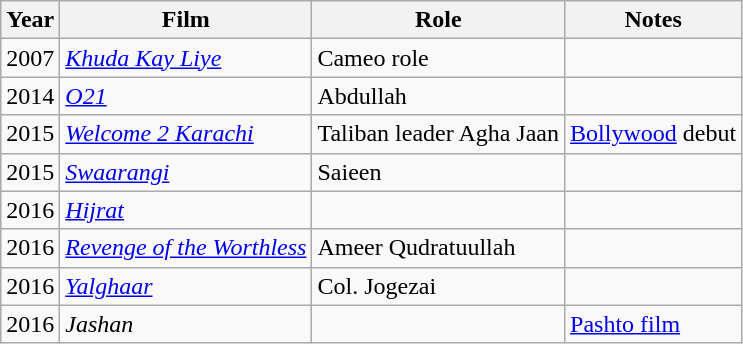<table class="wikitable sortable">
<tr style="text-align:center;">
<th>Year</th>
<th>Film</th>
<th>Role</th>
<th>Notes</th>
</tr>
<tr>
<td>2007</td>
<td><em><a href='#'>Khuda Kay Liye</a></em></td>
<td>Cameo role</td>
<td></td>
</tr>
<tr>
<td>2014</td>
<td><em><a href='#'>O21</a></em></td>
<td>Abdullah</td>
<td></td>
</tr>
<tr>
<td>2015</td>
<td><em><a href='#'>Welcome 2 Karachi</a></em></td>
<td>Taliban leader Agha Jaan</td>
<td><a href='#'>Bollywood</a> debut</td>
</tr>
<tr>
<td>2015</td>
<td><em><a href='#'>Swaarangi</a></em></td>
<td>Saieen</td>
<td></td>
</tr>
<tr>
<td>2016</td>
<td><em><a href='#'>Hijrat</a></em></td>
<td></td>
<td></td>
</tr>
<tr>
<td>2016</td>
<td><em><a href='#'>Revenge of the Worthless</a></em></td>
<td>Ameer Qudratuullah</td>
<td></td>
</tr>
<tr>
<td>2016</td>
<td><em><a href='#'>Yalghaar</a></em></td>
<td>Col. Jogezai</td>
<td></td>
</tr>
<tr>
<td>2016</td>
<td><em>Jashan</em></td>
<td></td>
<td><a href='#'>Pashto film</a></td>
</tr>
</table>
